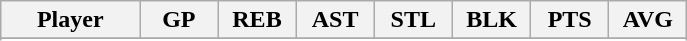<table class="wikitable sortable">
<tr>
<th bgcolor="#DDDDFF" width="16%">Player</th>
<th bgcolor="#DDDDFF" width="9%">GP</th>
<th bgcolor="#DDDDFF" width="9%">REB</th>
<th bgcolor="#DDDDFF" width="9%">AST</th>
<th bgcolor="#DDDDFF" width="9%">STL</th>
<th bgcolor="#DDDDFF" width="9%">BLK</th>
<th bgcolor="#DDDDFF" width="9%">PTS</th>
<th bgcolor="#DDDDFF" width="9%">AVG</th>
</tr>
<tr align="center">
</tr>
<tr>
</tr>
</table>
